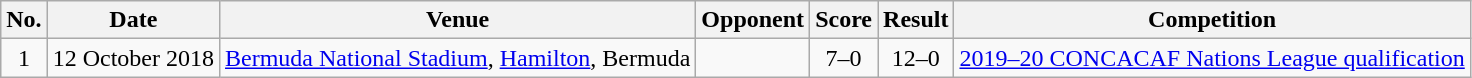<table class="wikitable sortable">
<tr>
<th scope="col">No.</th>
<th scope="col">Date</th>
<th scope="col">Venue</th>
<th scope="col">Opponent</th>
<th scope="col">Score</th>
<th scope="col">Result</th>
<th scope="col">Competition</th>
</tr>
<tr>
<td align="center">1</td>
<td>12 October 2018</td>
<td><a href='#'>Bermuda National Stadium</a>, <a href='#'>Hamilton</a>, Bermuda</td>
<td></td>
<td align="center">7–0</td>
<td align="center">12–0</td>
<td><a href='#'>2019–20 CONCACAF Nations League qualification</a></td>
</tr>
</table>
